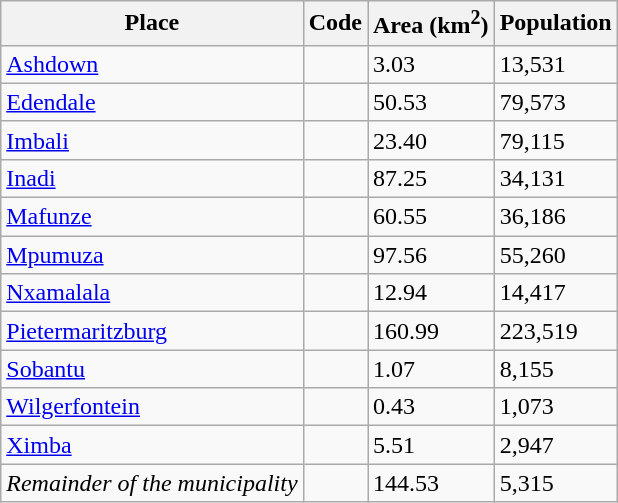<table class="wikitable sortable">
<tr>
<th>Place</th>
<th>Code</th>
<th>Area (km<sup>2</sup>)</th>
<th>Population</th>
</tr>
<tr>
<td><a href='#'>Ashdown</a></td>
<td></td>
<td>3.03</td>
<td>13,531</td>
</tr>
<tr>
<td><a href='#'>Edendale</a></td>
<td></td>
<td>50.53</td>
<td>79,573</td>
</tr>
<tr>
<td><a href='#'>Imbali</a></td>
<td></td>
<td>23.40</td>
<td>79,115</td>
</tr>
<tr>
<td><a href='#'>Inadi</a></td>
<td></td>
<td>87.25</td>
<td>34,131</td>
</tr>
<tr>
<td><a href='#'>Mafunze</a></td>
<td></td>
<td>60.55</td>
<td>36,186</td>
</tr>
<tr>
<td><a href='#'>Mpumuza</a></td>
<td></td>
<td>97.56</td>
<td>55,260</td>
</tr>
<tr>
<td><a href='#'>Nxamalala</a></td>
<td></td>
<td>12.94</td>
<td>14,417</td>
</tr>
<tr>
<td><a href='#'>Pietermaritzburg</a></td>
<td></td>
<td>160.99</td>
<td>223,519</td>
</tr>
<tr>
<td><a href='#'>Sobantu</a></td>
<td></td>
<td>1.07</td>
<td>8,155</td>
</tr>
<tr>
<td><a href='#'>Wilgerfontein</a></td>
<td></td>
<td>0.43</td>
<td>1,073</td>
</tr>
<tr>
<td><a href='#'>Ximba</a></td>
<td></td>
<td>5.51</td>
<td>2,947</td>
</tr>
<tr>
<td><em>Remainder of the municipality</em></td>
<td></td>
<td>144.53</td>
<td>5,315</td>
</tr>
</table>
